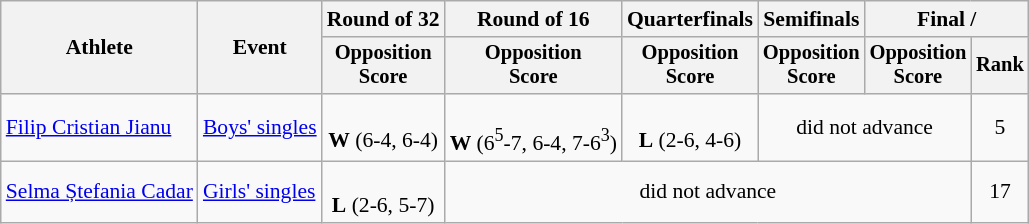<table class=wikitable style="font-size:90%">
<tr>
<th rowspan=2>Athlete</th>
<th rowspan=2>Event</th>
<th>Round of 32</th>
<th>Round of 16</th>
<th>Quarterfinals</th>
<th>Semifinals</th>
<th colspan=2>Final / </th>
</tr>
<tr style="font-size:95%">
<th>Opposition<br>Score</th>
<th>Opposition<br>Score</th>
<th>Opposition<br>Score</th>
<th>Opposition<br>Score</th>
<th>Opposition<br>Score</th>
<th>Rank</th>
</tr>
<tr align=center>
<td align=left><a href='#'>Filip Cristian Jianu</a></td>
<td align=left><a href='#'>Boys' singles</a></td>
<td><br><strong>W</strong> (6-4, 6-4)</td>
<td><br><strong>W</strong> (6<sup>5</sup>-7, 6-4, 7-6<sup>3</sup>)</td>
<td><br><strong>L</strong> (2-6, 4-6)</td>
<td colspan=2>did not advance</td>
<td>5</td>
</tr>
<tr align=center>
<td align=left><a href='#'>Selma Ștefania Cadar</a></td>
<td align=left><a href='#'>Girls' singles</a></td>
<td><br><strong>L</strong> (2-6, 5-7)</td>
<td colspan=4>did not advance</td>
<td>17</td>
</tr>
</table>
